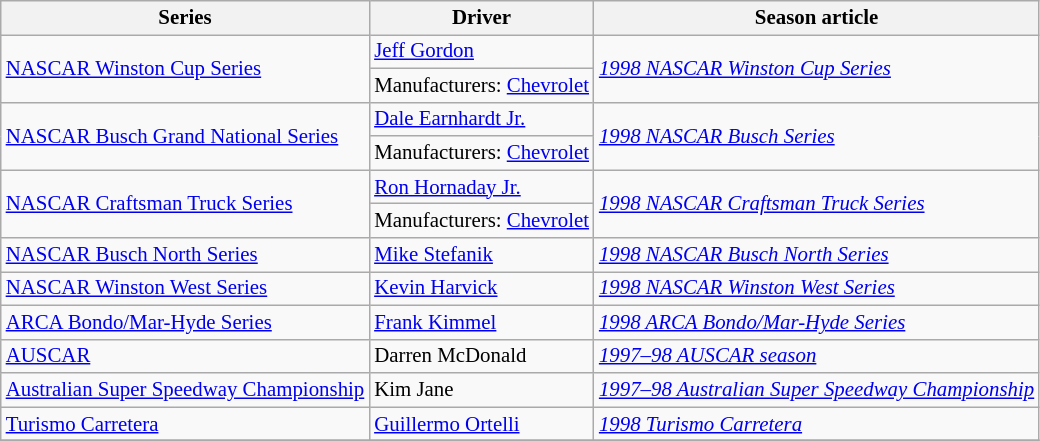<table class="wikitable" style="font-size: 87%;">
<tr>
<th>Series</th>
<th>Driver</th>
<th>Season article</th>
</tr>
<tr>
<td rowspan=2><a href='#'>NASCAR Winston Cup Series</a></td>
<td> <a href='#'>Jeff Gordon</a></td>
<td rowspan=2><em><a href='#'>1998 NASCAR Winston Cup Series</a></em></td>
</tr>
<tr>
<td>Manufacturers:  <a href='#'>Chevrolet</a></td>
</tr>
<tr>
<td rowspan=2><a href='#'>NASCAR Busch Grand National Series</a></td>
<td> <a href='#'>Dale Earnhardt Jr.</a></td>
<td rowspan=2><em><a href='#'>1998 NASCAR Busch Series</a></em></td>
</tr>
<tr>
<td>Manufacturers:  <a href='#'>Chevrolet</a></td>
</tr>
<tr>
<td rowspan=2><a href='#'>NASCAR Craftsman Truck Series</a></td>
<td> <a href='#'>Ron Hornaday Jr.</a></td>
<td rowspan=2><em><a href='#'>1998 NASCAR Craftsman Truck Series</a></em></td>
</tr>
<tr>
<td>Manufacturers:  <a href='#'>Chevrolet</a></td>
</tr>
<tr>
<td><a href='#'>NASCAR Busch North Series</a></td>
<td> <a href='#'>Mike Stefanik</a></td>
<td><em><a href='#'>1998 NASCAR Busch North Series</a></em></td>
</tr>
<tr>
<td><a href='#'>NASCAR Winston West Series</a></td>
<td> <a href='#'>Kevin Harvick</a></td>
<td><em><a href='#'>1998 NASCAR Winston West Series</a></em></td>
</tr>
<tr>
<td><a href='#'>ARCA Bondo/Mar-Hyde Series</a></td>
<td> <a href='#'>Frank Kimmel</a></td>
<td><em><a href='#'>1998 ARCA Bondo/Mar-Hyde Series</a></em></td>
</tr>
<tr>
<td><a href='#'>AUSCAR</a></td>
<td> Darren McDonald</td>
<td><em><a href='#'>1997–98 AUSCAR season</a></em></td>
</tr>
<tr>
<td><a href='#'>Australian Super Speedway Championship</a></td>
<td> Kim Jane</td>
<td><em><a href='#'>1997–98 Australian Super Speedway Championship</a></em></td>
</tr>
<tr>
<td><a href='#'>Turismo Carretera</a></td>
<td> <a href='#'>Guillermo Ortelli</a></td>
<td><em><a href='#'>1998 Turismo Carretera</a></em></td>
</tr>
<tr>
</tr>
</table>
